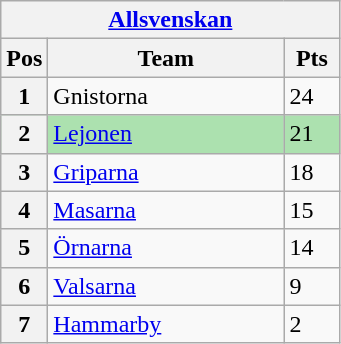<table class="wikitable">
<tr>
<th colspan="3"><a href='#'>Allsvenskan</a></th>
</tr>
<tr>
<th width=20>Pos</th>
<th width=150>Team</th>
<th width=30>Pts</th>
</tr>
<tr>
<th>1</th>
<td>Gnistorna</td>
<td>24</td>
</tr>
<tr style="background:#ACE1AF;">
<th>2</th>
<td><a href='#'>Lejonen</a></td>
<td>21</td>
</tr>
<tr>
<th>3</th>
<td><a href='#'>Griparna</a></td>
<td>18</td>
</tr>
<tr>
<th>4</th>
<td><a href='#'>Masarna</a></td>
<td>15</td>
</tr>
<tr>
<th>5</th>
<td><a href='#'>Örnarna</a></td>
<td>14</td>
</tr>
<tr>
<th>6</th>
<td><a href='#'>Valsarna</a></td>
<td>9</td>
</tr>
<tr>
<th>7</th>
<td><a href='#'>Hammarby</a></td>
<td>2</td>
</tr>
</table>
